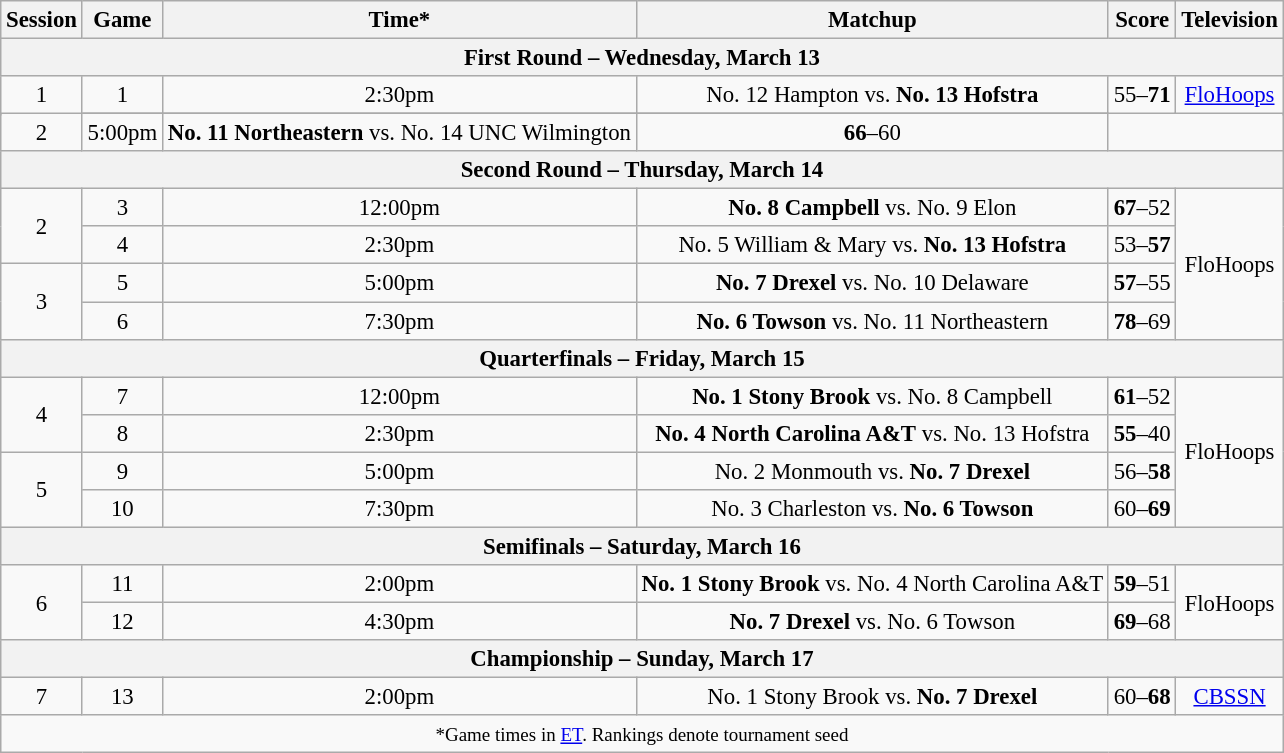<table class="wikitable" style="font-size: 95%;text-align:center">
<tr>
<th>Session</th>
<th>Game</th>
<th>Time*</th>
<th>Matchup</th>
<th>Score</th>
<th>Television</th>
</tr>
<tr>
<th colspan=6>First Round – Wednesday, March 13</th>
</tr>
<tr>
<td rowspan=2>1</td>
<td>1</td>
<td>2:30pm</td>
<td>No. 12 Hampton vs. <strong>No. 13 Hofstra</strong></td>
<td>55–<strong>71</strong></td>
<td rowspan=2><a href='#'>FloHoops</a></td>
</tr>
<tr>
</tr>
<tr>
<td>2</td>
<td>5:00pm</td>
<td><strong>No. 11 Northeastern</strong> vs. No. 14 UNC Wilmington</td>
<td><strong>66</strong>–60</td>
</tr>
<tr>
<th colspan=6>Second Round – Thursday, March 14</th>
</tr>
<tr>
<td rowspan=2>2</td>
<td>3</td>
<td>12:00pm</td>
<td><strong>No. 8 Campbell</strong> vs. No. 9 Elon</td>
<td><strong>67</strong>–52</td>
<td rowspan=4>FloHoops</td>
</tr>
<tr>
<td>4</td>
<td>2:30pm</td>
<td>No. 5 William & Mary vs. <strong>No. 13 Hofstra</strong></td>
<td>53–<strong>57</strong></td>
</tr>
<tr>
<td rowspan=2>3</td>
<td>5</td>
<td>5:00pm</td>
<td><strong>No. 7 Drexel</strong> vs. No. 10 Delaware</td>
<td><strong>57</strong>–55</td>
</tr>
<tr>
<td>6</td>
<td>7:30pm</td>
<td><strong>No. 6 Towson</strong> vs. No. 11 Northeastern</td>
<td><strong>78</strong>–69</td>
</tr>
<tr>
<th colspan=6>Quarterfinals – Friday, March 15</th>
</tr>
<tr>
<td rowspan=2>4</td>
<td>7</td>
<td>12:00pm</td>
<td><strong>No. 1 Stony Brook</strong> vs. No. 8 Campbell</td>
<td><strong>61</strong>–52</td>
<td rowspan=4>FloHoops</td>
</tr>
<tr>
<td>8</td>
<td>2:30pm</td>
<td><strong>No. 4 North Carolina A&T</strong> vs. No. 13 Hofstra</td>
<td><strong>55</strong>–40</td>
</tr>
<tr>
<td rowspan=2>5</td>
<td>9</td>
<td>5:00pm</td>
<td>No. 2 Monmouth vs. <strong>No. 7 Drexel</strong></td>
<td>56–<strong>58</strong></td>
</tr>
<tr>
<td>10</td>
<td>7:30pm</td>
<td>No. 3 Charleston vs. <strong>No. 6 Towson</strong></td>
<td>60–<strong>69</strong></td>
</tr>
<tr>
<th colspan=6>Semifinals – Saturday, March 16</th>
</tr>
<tr>
<td rowspan=2>6</td>
<td>11</td>
<td>2:00pm</td>
<td><strong>No. 1 Stony Brook</strong> vs. No. 4 North Carolina A&T</td>
<td><strong>59</strong>–51</td>
<td rowspan=2>FloHoops</td>
</tr>
<tr>
<td>12</td>
<td>4:30pm</td>
<td><strong>No. 7 Drexel</strong> vs. No. 6 Towson</td>
<td><strong>69</strong>–68</td>
</tr>
<tr>
<th colspan=6>Championship – Sunday, March 17</th>
</tr>
<tr>
<td>7</td>
<td>13</td>
<td>2:00pm</td>
<td>No. 1 Stony Brook vs. <strong>No. 7 Drexel</strong></td>
<td>60–<strong>68</strong></td>
<td><a href='#'>CBSSN</a></td>
</tr>
<tr>
<td colspan=6><small>*Game times in <a href='#'>ET</a>. Rankings denote tournament seed</small></td>
</tr>
</table>
